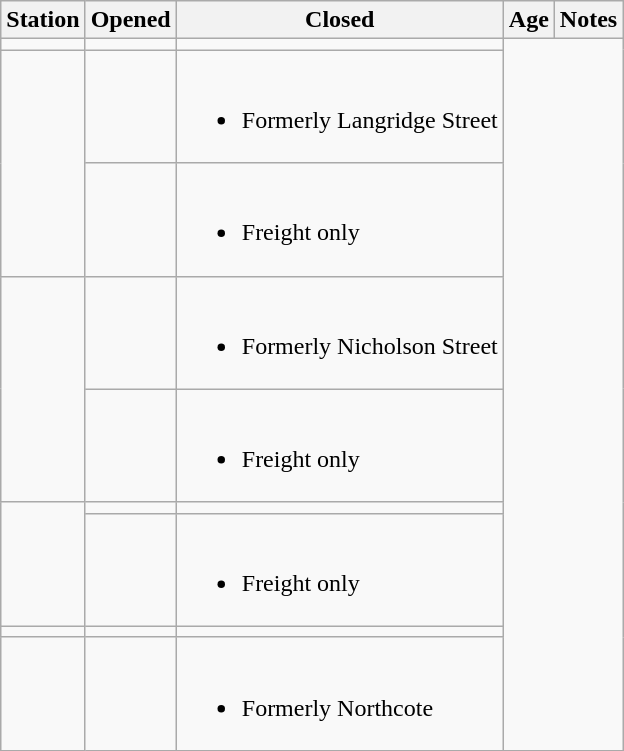<table class="wikitable sortable">
<tr>
<th>Station</th>
<th>Opened</th>
<th>Closed</th>
<th>Age</th>
<th scope=col class=unsortable>Notes</th>
</tr>
<tr>
<td></td>
<td></td>
<td></td>
</tr>
<tr>
<td rowspan="2"></td>
<td></td>
<td><br><ul><li>Formerly Langridge Street</li></ul></td>
</tr>
<tr>
<td></td>
<td><br><ul><li>Freight only</li></ul></td>
</tr>
<tr>
<td rowspan="2"></td>
<td></td>
<td><br><ul><li>Formerly Nicholson Street</li></ul></td>
</tr>
<tr>
<td></td>
<td><br><ul><li>Freight only</li></ul></td>
</tr>
<tr>
<td rowspan="2"></td>
<td></td>
<td></td>
</tr>
<tr>
<td></td>
<td><br><ul><li>Freight only</li></ul></td>
</tr>
<tr>
<td></td>
<td></td>
<td></td>
</tr>
<tr>
<td></td>
<td></td>
<td><br><ul><li>Formerly Northcote</li></ul></td>
</tr>
</table>
